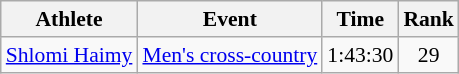<table class="wikitable" style="font-size:90%">
<tr>
<th>Athlete</th>
<th>Event</th>
<th>Time</th>
<th>Rank</th>
</tr>
<tr align=center>
<td align=left><a href='#'>Shlomi Haimy</a></td>
<td align=left><a href='#'>Men's cross-country</a></td>
<td>1:43:30</td>
<td>29</td>
</tr>
</table>
